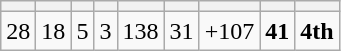<table class="wikitable">
<tr>
<th></th>
<th></th>
<th></th>
<th></th>
<th></th>
<th></th>
<th></th>
<th></th>
<th></th>
</tr>
<tr>
<td>28</td>
<td>18</td>
<td>5</td>
<td>3</td>
<td>138</td>
<td>31</td>
<td>+107</td>
<td><strong>41</strong></td>
<td><strong>4th</strong></td>
</tr>
</table>
